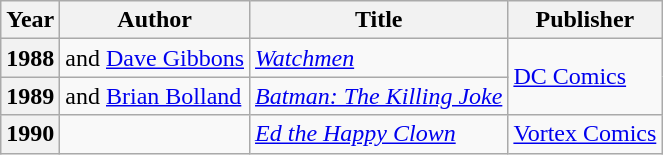<table class="wikitable sortable mw-collapsible">
<tr>
<th>Year</th>
<th>Author</th>
<th>Title</th>
<th>Publisher</th>
</tr>
<tr>
<th>1988</th>
<td> and <a href='#'>Dave Gibbons</a></td>
<td><em><a href='#'>Watchmen</a></em></td>
<td rowspan="2"><a href='#'>DC Comics</a></td>
</tr>
<tr>
<th>1989</th>
<td> and <a href='#'>Brian Bolland</a></td>
<td><em><a href='#'>Batman: The Killing Joke</a></em></td>
</tr>
<tr>
<th>1990</th>
<td></td>
<td><em><a href='#'>Ed the Happy Clown</a></em></td>
<td><a href='#'>Vortex Comics</a></td>
</tr>
</table>
